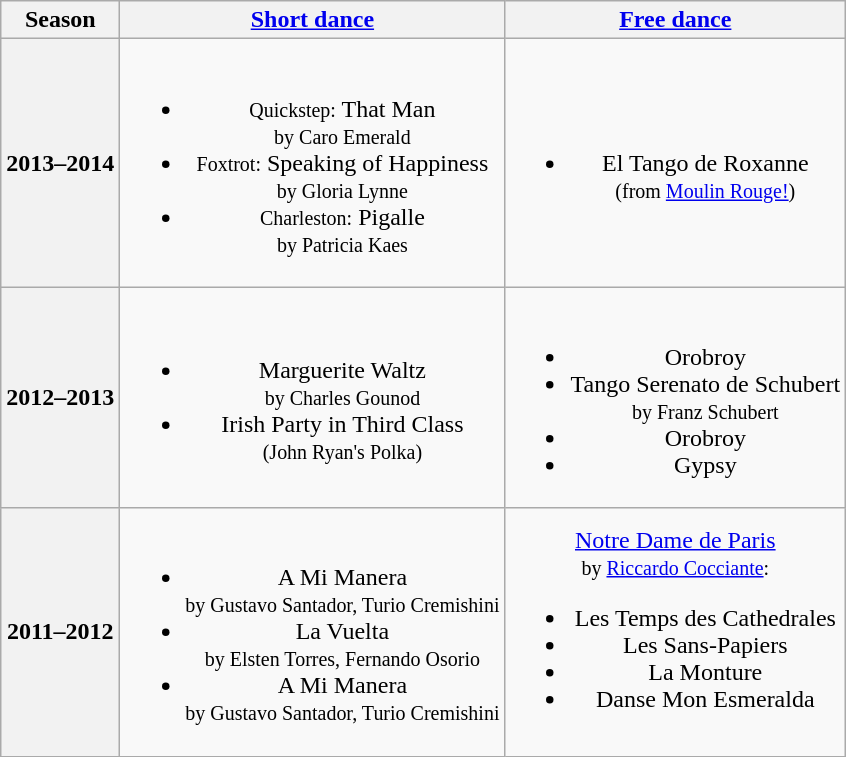<table class="wikitable" style="text-align:center">
<tr>
<th>Season</th>
<th><a href='#'>Short dance</a></th>
<th><a href='#'>Free dance</a></th>
</tr>
<tr>
<th>2013–2014 <br></th>
<td><br><ul><li><small>Quickstep:</small> That Man <br><small> by Caro Emerald </small></li><li><small>Foxtrot:</small> Speaking of Happiness <br><small> by Gloria Lynne </small></li><li><small>Charleston:</small> Pigalle <br><small> by Patricia Kaes </small></li></ul></td>
<td><br><ul><li>El Tango de Roxanne <br><small> (from <a href='#'>Moulin Rouge!</a>) </small></li></ul></td>
</tr>
<tr>
<th>2012–2013 <br></th>
<td><br><ul><li>Marguerite Waltz <br><small> by Charles Gounod </small></li><li>Irish Party in Third Class <br><small> (John Ryan's Polka) </small></li></ul></td>
<td><br><ul><li>Orobroy</li><li>Tango Serenato de Schubert <br><small> by Franz Schubert </small></li><li>Orobroy</li><li>Gypsy</li></ul></td>
</tr>
<tr>
<th>2011–2012 <br></th>
<td><br><ul><li>A Mi Manera <br><small> by Gustavo Santador, Turio Cremishini </small></li><li>La Vuelta <br><small> by Elsten Torres, Fernando Osorio </small></li><li>A Mi Manera <br><small> by Gustavo Santador, Turio Cremishini </small></li></ul></td>
<td><a href='#'>Notre Dame de Paris</a> <br><small> by <a href='#'>Riccardo Cocciante</a>: </small><br><ul><li>Les Temps des Cathedrales</li><li>Les Sans-Papiers</li><li>La Monture</li><li>Danse Mon Esmeralda</li></ul></td>
</tr>
</table>
